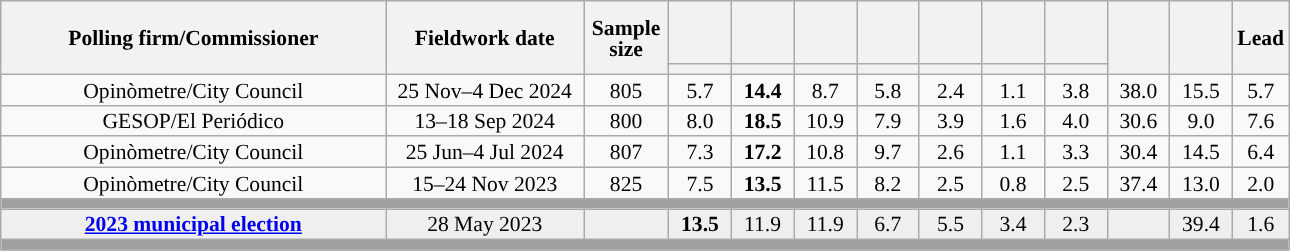<table class="wikitable collapsible collapsed" style="text-align:center; font-size:90%; line-height:14px;">
<tr style="height:42px;">
<th style="width:250px;" rowspan="2">Polling firm/Commissioner</th>
<th style="width:125px;" rowspan="2">Fieldwork date</th>
<th style="width:50px;" rowspan="2">Sample size</th>
<th style="width:35px;"></th>
<th style="width:35px;"></th>
<th style="width:35px;"></th>
<th style="width:35px;"></th>
<th style="width:35px;"></th>
<th style="width:35px;"></th>
<th style="width:35px;"></th>
<th style="width:35px;" rowspan="2"></th>
<th style="width:35px;" rowspan="2"></th>
<th style="width:30px;" rowspan="2">Lead</th>
</tr>
<tr>
<th style="color:inherit;background:"></th>
<th style="color:inherit;background:"></th>
<th style="color:inherit;background:"></th>
<th style="color:inherit;background:"></th>
<th style="color:inherit;background:"></th>
<th style="color:inherit;background:"></th>
<th style="color:inherit;background:"></th>
</tr>
<tr>
<td>Opinòmetre/City Council</td>
<td>25 Nov–4 Dec 2024</td>
<td>805</td>
<td>5.7</td>
<td><strong>14.4</strong></td>
<td>8.7</td>
<td>5.8</td>
<td>2.4</td>
<td>1.1</td>
<td>3.8</td>
<td>38.0</td>
<td>15.5</td>
<td style="background:">5.7</td>
</tr>
<tr>
<td>GESOP/El Periódico</td>
<td>13–18 Sep 2024</td>
<td>800</td>
<td>8.0</td>
<td><strong>18.5</strong></td>
<td>10.9</td>
<td>7.9</td>
<td>3.9</td>
<td>1.6</td>
<td>4.0</td>
<td>30.6</td>
<td>9.0</td>
<td style="background:">7.6</td>
</tr>
<tr>
<td>Opinòmetre/City Council</td>
<td>25 Jun–4 Jul 2024</td>
<td>807</td>
<td>7.3</td>
<td><strong>17.2</strong></td>
<td>10.8</td>
<td>9.7</td>
<td>2.6</td>
<td>1.1</td>
<td>3.3</td>
<td>30.4</td>
<td>14.5</td>
<td style="background:">6.4</td>
</tr>
<tr>
<td>Opinòmetre/City Council</td>
<td>15–24 Nov 2023</td>
<td>825</td>
<td>7.5</td>
<td><strong>13.5</strong></td>
<td>11.5</td>
<td>8.2</td>
<td>2.5</td>
<td>0.8</td>
<td>2.5</td>
<td>37.4</td>
<td>13.0</td>
<td style="background:">2.0</td>
</tr>
<tr>
<td colspan="13" style="background:#A0A0A0"></td>
</tr>
<tr style="background:#EFEFEF;">
<td><strong><a href='#'>2023 municipal election</a></strong></td>
<td>28 May 2023</td>
<td></td>
<td><strong>13.5</strong></td>
<td>11.9</td>
<td>11.9</td>
<td>6.7</td>
<td>5.5</td>
<td>3.4</td>
<td>2.3</td>
<td></td>
<td>39.4</td>
<td style="background:">1.6</td>
</tr>
<tr>
<td colspan="13" style="background:#A0A0A0"></td>
</tr>
</table>
